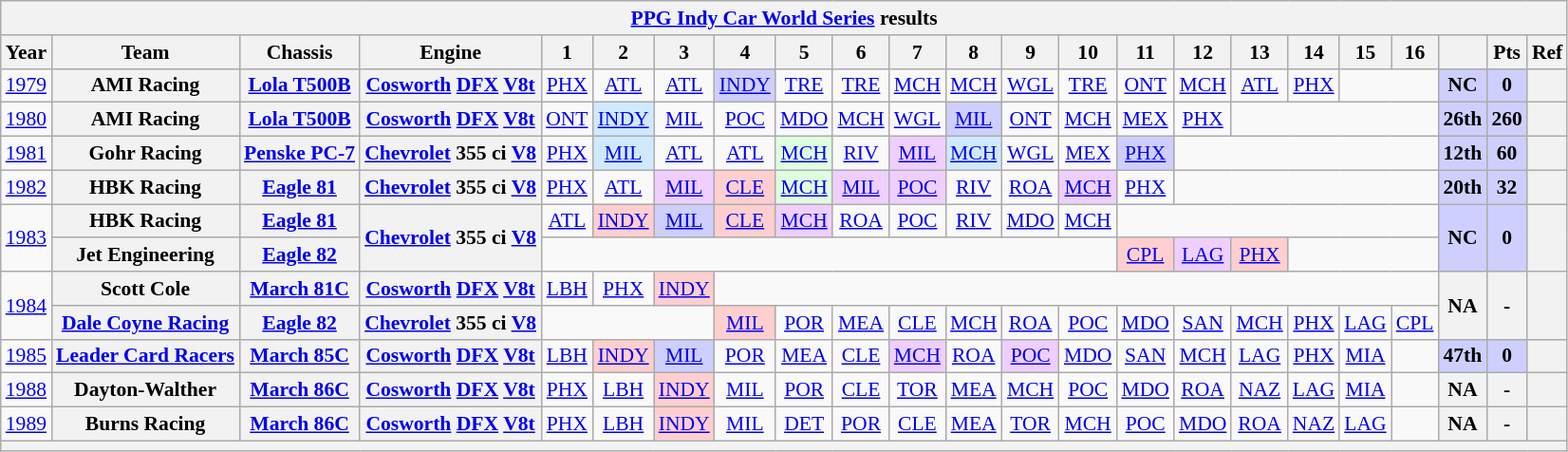<table class="wikitable" style="text-align:center; font-size:90%">
<tr>
<th colspan=24><a href='#'>PPG Indy Car World Series</a> results</th>
</tr>
<tr>
<th>Year</th>
<th>Team</th>
<th>Chassis</th>
<th>Engine</th>
<th>1</th>
<th>2</th>
<th>3</th>
<th>4</th>
<th>5</th>
<th>6</th>
<th>7</th>
<th>8</th>
<th>9</th>
<th>10</th>
<th>11</th>
<th>12</th>
<th>13</th>
<th>14</th>
<th>15</th>
<th>16</th>
<th></th>
<th>Pts</th>
<th>Ref</th>
</tr>
<tr>
<td><a href='#'>1979</a></td>
<th>AMI Racing</th>
<th><a href='#'>Lola T500B</a></th>
<th><a href='#'>Cosworth</a> <a href='#'>DFX</a> <a href='#'>V8</a><a href='#'>t</a></th>
<td><a href='#'>PHX</a></td>
<td><a href='#'>ATL</a></td>
<td><a href='#'>ATL</a></td>
<td style="background:#CFCFFF;"><a href='#'>INDY</a><br></td>
<td><a href='#'>TRE</a></td>
<td><a href='#'>TRE</a></td>
<td><a href='#'>MCH</a></td>
<td><a href='#'>MCH</a></td>
<td><a href='#'>WGL</a></td>
<td><a href='#'>TRE</a></td>
<td><a href='#'>ONT</a></td>
<td><a href='#'>MCH</a></td>
<td><a href='#'>ATL</a></td>
<td><a href='#'>PHX</a></td>
<td colspan=2></td>
<th style="background:#CFCFFF;">NC</th>
<th style="background:#CFCFFF;">0</th>
<th></th>
</tr>
<tr>
<td><a href='#'>1980</a></td>
<th>AMI Racing</th>
<th><a href='#'>Lola T500B</a></th>
<th><a href='#'>Cosworth</a> <a href='#'>DFX</a> <a href='#'>V8</a><a href='#'>t</a></th>
<td><a href='#'>ONT</a></td>
<td style="background:#CFEAFF;"><a href='#'>INDY</a><br></td>
<td><a href='#'>MIL</a></td>
<td><a href='#'>POC</a></td>
<td><a href='#'>MDO</a></td>
<td><a href='#'>MCH</a></td>
<td><a href='#'>WGL</a></td>
<td style="background:#CFCFFF;"><a href='#'>MIL</a><br></td>
<td><a href='#'>ONT</a></td>
<td><a href='#'>MCH</a></td>
<td><a href='#'>MEX</a></td>
<td><a href='#'>PHX</a></td>
<td colspan=4></td>
<th style="background:#CFCFFF;">26th</th>
<th style="background:#CFCFFF;">260</th>
<th></th>
</tr>
<tr>
<td><a href='#'>1981</a></td>
<th>Gohr Racing</th>
<th><a href='#'>Penske PC-7</a></th>
<th><a href='#'>Chevrolet</a> 355 ci <a href='#'>V8</a></th>
<td><a href='#'>PHX</a></td>
<td style="background:#CFEAFF;"><a href='#'>MIL</a><br></td>
<td><a href='#'>ATL</a></td>
<td><a href='#'>ATL</a></td>
<td style="background:#DFFFDF;"><a href='#'>MCH</a><br></td>
<td><a href='#'>RIV</a></td>
<td style="background:#EFCFFF;"><a href='#'>MIL</a><br></td>
<td style="background:#CFEAFF;"><a href='#'>MCH</a><br></td>
<td><a href='#'>WGL</a></td>
<td><a href='#'>MEX</a></td>
<td style="background:#CFCFFF;"><a href='#'>PHX</a><br></td>
<td colspan=5></td>
<th style="background:#CFCFFF;">12th</th>
<th style="background:#CFCFFF;">60</th>
<th></th>
</tr>
<tr>
<td><a href='#'>1982</a></td>
<th>HBK Racing</th>
<th><a href='#'>Eagle 81</a></th>
<th><a href='#'>Chevrolet</a> 355 ci <a href='#'>V8</a></th>
<td><a href='#'>PHX</a></td>
<td><a href='#'>ATL</a></td>
<td style="background:#EFCFFF;"><a href='#'>MIL</a><br></td>
<td style="background:#FFCFCF;"><a href='#'>CLE</a><br></td>
<td style="background:#DFFFDF;"><a href='#'>MCH</a><br></td>
<td style="background:#EFCFFF;"><a href='#'>MIL</a><br></td>
<td style="background:#EFCFFF;"><a href='#'>POC</a><br></td>
<td><a href='#'>RIV</a></td>
<td><a href='#'>ROA</a></td>
<td style="background:#EFCFFF;"><a href='#'>MCH</a><br></td>
<td><a href='#'>PHX</a></td>
<td colspan=5></td>
<th style="background:#CFCFFF;">20th</th>
<th style="background:#CFCFFF;">32</th>
<th></th>
</tr>
<tr>
<td rowspan=2><a href='#'>1983</a></td>
<th>HBK Racing</th>
<th><a href='#'>Eagle 81</a></th>
<th rowspan=2><a href='#'>Chevrolet</a> 355 ci <a href='#'>V8</a></th>
<td><a href='#'>ATL</a></td>
<td style="background:#FFCFCF;"><a href='#'>INDY</a><br></td>
<td style="background:#CFCFFF;"><a href='#'>MIL</a><br></td>
<td style="background:#FFCFCF;"><a href='#'>CLE</a><br></td>
<td style="background:#EFCFFF;"><a href='#'>MCH</a><br></td>
<td><a href='#'>ROA</a></td>
<td><a href='#'>POC</a></td>
<td><a href='#'>RIV</a></td>
<td><a href='#'>MDO</a></td>
<td><a href='#'>MCH</a></td>
<td colspan=6></td>
<th rowspan=2 style="background:#CFCFFF;">NC</th>
<th rowspan=2 style="background:#CFCFFF;">0</th>
<th rowspan=2></th>
</tr>
<tr>
<th>Jet Engineering</th>
<th><a href='#'>Eagle 82</a></th>
<td colspan=10></td>
<td style="background:#FFCFCF;"><a href='#'>CPL</a><br></td>
<td style="background:#EFCFFF;"><a href='#'>LAG</a><br></td>
<td style="background:#FFCFCF;"><a href='#'>PHX</a><br></td>
<td colspan=3></td>
</tr>
<tr>
<td rowspan=2><a href='#'>1984</a></td>
<th>Scott Cole</th>
<th><a href='#'>March 81C</a></th>
<th><a href='#'>Cosworth</a> <a href='#'>DFX</a> <a href='#'>V8</a><a href='#'>t</a></th>
<td><a href='#'>LBH</a></td>
<td><a href='#'>PHX</a></td>
<td style="background:#FFCFCF;"><a href='#'>INDY</a><br></td>
<td colspan=13></td>
<th rowspan=2>NA</th>
<th rowspan=2>-</th>
<th rowspan=2></th>
</tr>
<tr>
<th><a href='#'>Dale Coyne Racing</a></th>
<th><a href='#'>Eagle 82</a></th>
<th><a href='#'>Chevrolet</a> 355 ci <a href='#'>V8</a></th>
<td colspan=3></td>
<td style="background:#FFCFCF;"><a href='#'>MIL</a><br></td>
<td><a href='#'>POR</a></td>
<td><a href='#'>MEA</a></td>
<td><a href='#'>CLE</a></td>
<td><a href='#'>MCH</a></td>
<td><a href='#'>ROA</a></td>
<td><a href='#'>POC</a></td>
<td><a href='#'>MDO</a></td>
<td><a href='#'>SAN</a></td>
<td><a href='#'>MCH</a></td>
<td><a href='#'>PHX</a></td>
<td><a href='#'>LAG</a></td>
<td><a href='#'>CPL</a></td>
</tr>
<tr>
<td><a href='#'>1985</a></td>
<th><a href='#'>Leader Card Racers</a></th>
<th><a href='#'>March 85C</a></th>
<th><a href='#'>Cosworth</a> <a href='#'>DFX</a> <a href='#'>V8</a><a href='#'>t</a></th>
<td><a href='#'>LBH</a></td>
<td style="background:#FFCFCF;"><a href='#'>INDY</a><br></td>
<td style="background:#CFCFFF;"><a href='#'>MIL</a><br></td>
<td><a href='#'>POR</a></td>
<td><a href='#'>MEA</a></td>
<td><a href='#'>CLE</a></td>
<td style="background:#EFCFFF;"><a href='#'>MCH</a><br></td>
<td><a href='#'>ROA</a></td>
<td style="background:#EFCFFF;"><a href='#'>POC</a><br></td>
<td><a href='#'>MDO</a></td>
<td><a href='#'>SAN</a></td>
<td><a href='#'>MCH</a></td>
<td><a href='#'>LAG</a></td>
<td><a href='#'>PHX</a></td>
<td><a href='#'>MIA</a></td>
<td></td>
<th style="background:#CFCFFF;">47th</th>
<th style="background:#CFCFFF;">0</th>
<th></th>
</tr>
<tr>
<td><a href='#'>1988</a></td>
<th>Dayton-Walther</th>
<th><a href='#'>March 86C</a></th>
<th><a href='#'>Cosworth</a> <a href='#'>DFX</a> <a href='#'>V8</a><a href='#'>t</a></th>
<td><a href='#'>PHX</a></td>
<td><a href='#'>LBH</a></td>
<td style="background:#FFCFCF;"><a href='#'>INDY</a><br></td>
<td><a href='#'>MIL</a></td>
<td><a href='#'>POR</a></td>
<td><a href='#'>CLE</a></td>
<td><a href='#'>TOR</a></td>
<td><a href='#'>MEA</a></td>
<td><a href='#'>MCH</a></td>
<td><a href='#'>POC</a></td>
<td><a href='#'>MDO</a></td>
<td><a href='#'>ROA</a></td>
<td><a href='#'>NAZ</a></td>
<td><a href='#'>LAG</a></td>
<td><a href='#'>MIA</a></td>
<td></td>
<th>NA</th>
<th>-</th>
<th></th>
</tr>
<tr>
<td><a href='#'>1989</a></td>
<th>Burns Racing</th>
<th><a href='#'>March 86C</a></th>
<th><a href='#'>Cosworth</a> <a href='#'>DFX</a> <a href='#'>V8</a><a href='#'>t</a></th>
<td><a href='#'>PHX</a></td>
<td><a href='#'>LBH</a></td>
<td style="background:#FFCFCF;"><a href='#'>INDY</a><br></td>
<td><a href='#'>MIL</a></td>
<td><a href='#'>DET</a></td>
<td><a href='#'>POR</a></td>
<td><a href='#'>CLE</a></td>
<td><a href='#'>MEA</a></td>
<td><a href='#'>TOR</a></td>
<td><a href='#'>MCH</a></td>
<td><a href='#'>POC</a></td>
<td><a href='#'>MDO</a></td>
<td><a href='#'>ROA</a></td>
<td><a href='#'>NAZ</a></td>
<td><a href='#'>LAG</a></td>
<td></td>
<th>NA</th>
<th>-</th>
<th></th>
</tr>
<tr>
<th colspan="23"></th>
</tr>
</table>
